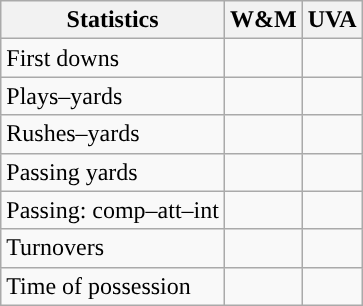<table class="wikitable" style="float:left">
<tr>
<th>Statistics</th>
<th>W&M</th>
<th>UVA</th>
</tr>
<tr>
<td>First downs</td>
<td></td>
<td></td>
</tr>
<tr>
<td>Plays–yards</td>
<td></td>
<td></td>
</tr>
<tr>
<td>Rushes–yards</td>
<td></td>
<td></td>
</tr>
<tr>
<td>Passing yards</td>
<td></td>
<td></td>
</tr>
<tr>
<td>Passing: comp–att–int</td>
<td></td>
<td></td>
</tr>
<tr>
<td>Turnovers</td>
<td></td>
<td></td>
</tr>
<tr>
<td>Time of possession</td>
<td></td>
<td></td>
</tr>
</table>
